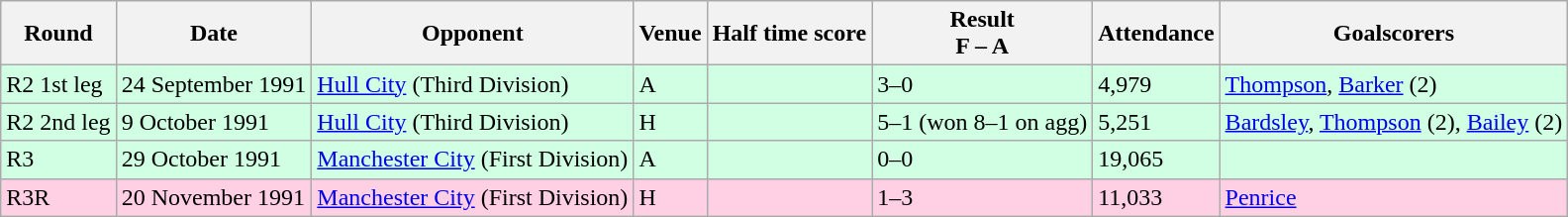<table class="wikitable">
<tr>
<th>Round</th>
<th>Date</th>
<th>Opponent</th>
<th>Venue</th>
<th><strong>Half time score</strong></th>
<th><strong>Result</strong><br><strong>F – A</strong></th>
<th>Attendance</th>
<th>Goalscorers</th>
</tr>
<tr style="background-color: #d0ffe3;">
<td>R2 1st leg</td>
<td>24 September 1991</td>
<td><a href='#'>Hull City</a> (Third Division)</td>
<td>A</td>
<td></td>
<td>3–0</td>
<td>4,979</td>
<td><a href='#'>Thompson</a>, <a href='#'>Barker</a> (2)</td>
</tr>
<tr style="background-color: #d0ffe3;">
<td>R2 2nd leg</td>
<td>9 October 1991</td>
<td><a href='#'>Hull City</a> (Third Division)</td>
<td>H</td>
<td></td>
<td>5–1 (won 8–1 on agg)</td>
<td>5,251</td>
<td><a href='#'>Bardsley</a>, <a href='#'>Thompson</a> (2), <a href='#'>Bailey</a> (2)</td>
</tr>
<tr style="background-color: #d0ffe3;">
<td>R3</td>
<td>29 October 1991</td>
<td><a href='#'>Manchester City</a> (First Division)</td>
<td>A</td>
<td></td>
<td>0–0</td>
<td>19,065</td>
<td></td>
</tr>
<tr style="background-color: #ffd0e3;">
<td>R3R</td>
<td>20 November 1991</td>
<td><a href='#'>Manchester City</a> (First Division)</td>
<td>H</td>
<td></td>
<td>1–3</td>
<td>11,033</td>
<td><a href='#'>Penrice</a></td>
</tr>
</table>
